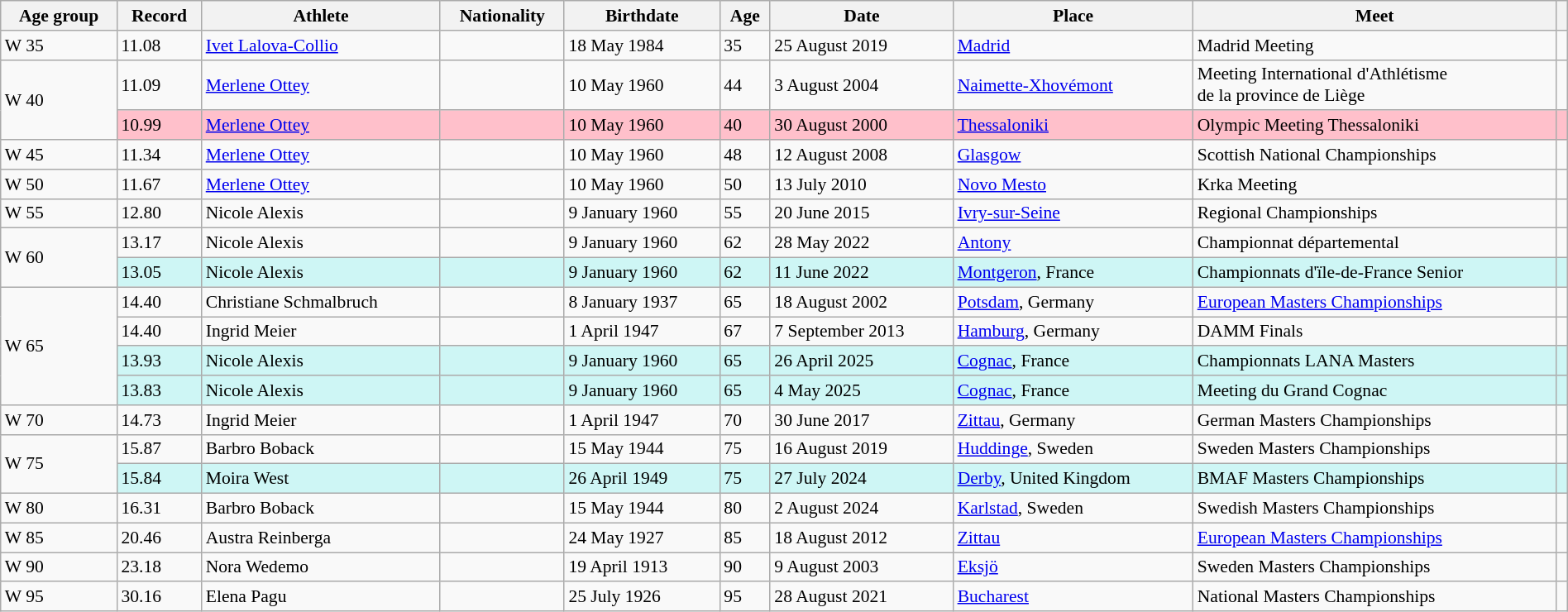<table class="wikitable" style="font-size:90%; width: 100%;">
<tr>
<th>Age group</th>
<th>Record</th>
<th>Athlete</th>
<th>Nationality</th>
<th>Birthdate</th>
<th>Age</th>
<th>Date</th>
<th>Place</th>
<th>Meet</th>
<th></th>
</tr>
<tr>
<td>W 35</td>
<td>11.08 </td>
<td><a href='#'>Ivet Lalova-Collio</a></td>
<td></td>
<td>18 May 1984</td>
<td>35</td>
<td>25 August 2019</td>
<td><a href='#'>Madrid</a> </td>
<td>Madrid Meeting</td>
<td></td>
</tr>
<tr>
<td rowspan=2>W 40</td>
<td>11.09 </td>
<td><a href='#'>Merlene Ottey</a></td>
<td></td>
<td>10 May 1960</td>
<td>44</td>
<td>3 August 2004</td>
<td><a href='#'>Naimette-Xhovémont</a> </td>
<td>Meeting International d'Athlétisme<br>de la province de Liège</td>
<td></td>
</tr>
<tr style="background:pink">
<td>10.99 </td>
<td><a href='#'>Merlene Ottey</a></td>
<td></td>
<td>10 May 1960</td>
<td>40</td>
<td>30 August 2000</td>
<td><a href='#'>Thessaloniki</a> </td>
<td>Olympic Meeting Thessaloniki</td>
<td></td>
</tr>
<tr>
<td>W 45</td>
<td>11.34 </td>
<td><a href='#'>Merlene Ottey</a></td>
<td></td>
<td>10 May 1960</td>
<td>48</td>
<td>12 August 2008</td>
<td><a href='#'>Glasgow</a> </td>
<td>Scottish National Championships</td>
<td></td>
</tr>
<tr>
<td>W 50</td>
<td>11.67 </td>
<td><a href='#'>Merlene Ottey</a></td>
<td></td>
<td>10 May 1960</td>
<td>50</td>
<td>13 July 2010</td>
<td><a href='#'>Novo Mesto</a> </td>
<td>Krka Meeting</td>
<td></td>
</tr>
<tr>
<td>W 55</td>
<td>12.80 </td>
<td>Nicole Alexis</td>
<td></td>
<td>9 January 1960</td>
<td>55</td>
<td>20 June 2015</td>
<td><a href='#'>Ivry-sur-Seine</a> </td>
<td>Regional Championships</td>
<td></td>
</tr>
<tr>
<td rowspan=2>W 60</td>
<td>13.17 </td>
<td>Nicole Alexis</td>
<td></td>
<td>9 January 1960</td>
<td>62</td>
<td>28 May 2022</td>
<td><a href='#'>Antony</a> </td>
<td>Championnat départemental</td>
<td></td>
</tr>
<tr style="background:#cef6f5;">
<td>13.05 </td>
<td>Nicole Alexis</td>
<td></td>
<td>9 January 1960</td>
<td>62</td>
<td>11 June 2022</td>
<td><a href='#'>Montgeron</a>, France</td>
<td>Championnats d'ïle-de-France Senior</td>
<td></td>
</tr>
<tr>
<td rowspan=4>W 65</td>
<td>14.40 </td>
<td>Christiane Schmalbruch</td>
<td></td>
<td>8 January 1937</td>
<td>65</td>
<td>18 August 2002</td>
<td><a href='#'>Potsdam</a>, Germany</td>
<td><a href='#'>European Masters Championships</a></td>
<td></td>
</tr>
<tr>
<td>14.40 </td>
<td>Ingrid Meier</td>
<td></td>
<td>1 April 1947</td>
<td>67</td>
<td>7 September 2013</td>
<td><a href='#'>Hamburg</a>, Germany</td>
<td>DAMM Finals</td>
<td></td>
</tr>
<tr style="background:#cef6f5;">
<td>13.93 </td>
<td>Nicole Alexis</td>
<td></td>
<td>9 January 1960</td>
<td>65</td>
<td>26 April 2025</td>
<td><a href='#'>Cognac</a>, France</td>
<td>Championnats LANA Masters</td>
<td></td>
</tr>
<tr style="background:#cef6f5;">
<td>13.83 </td>
<td>Nicole Alexis</td>
<td></td>
<td>9 January 1960</td>
<td>65</td>
<td>4 May 2025</td>
<td><a href='#'>Cognac</a>, France</td>
<td>Meeting du Grand Cognac</td>
<td></td>
</tr>
<tr>
<td>W 70</td>
<td>14.73 </td>
<td>Ingrid Meier</td>
<td></td>
<td>1 April 1947</td>
<td>70</td>
<td>30 June 2017</td>
<td><a href='#'>Zittau</a>, Germany</td>
<td>German Masters Championships</td>
<td></td>
</tr>
<tr>
<td rowspan=2>W 75</td>
<td>15.87 </td>
<td>Barbro Boback</td>
<td></td>
<td>15 May 1944</td>
<td>75</td>
<td>16 August 2019</td>
<td><a href='#'>Huddinge</a>, Sweden</td>
<td>Sweden Masters Championships</td>
<td></td>
</tr>
<tr style="background:#cef6f5;">
<td>15.84 </td>
<td>Moira West</td>
<td></td>
<td>26 April 1949</td>
<td>75</td>
<td>27 July 2024</td>
<td><a href='#'>Derby</a>, United Kingdom</td>
<td>BMAF Masters Championships</td>
<td></td>
</tr>
<tr>
<td>W 80</td>
<td>16.31 </td>
<td>Barbro Boback</td>
<td></td>
<td>15 May 1944</td>
<td>80</td>
<td>2 August 2024</td>
<td><a href='#'>Karlstad</a>, Sweden</td>
<td>Swedish Masters Championships</td>
<td></td>
</tr>
<tr>
<td>W 85</td>
<td>20.46 </td>
<td>Austra Reinberga</td>
<td></td>
<td>24 May 1927</td>
<td>85</td>
<td>18 August 2012</td>
<td><a href='#'>Zittau</a> </td>
<td><a href='#'>European Masters Championships</a></td>
<td></td>
</tr>
<tr>
<td>W 90</td>
<td>23.18 </td>
<td>Nora Wedemo</td>
<td></td>
<td>19 April 1913</td>
<td>90</td>
<td>9 August 2003</td>
<td><a href='#'>Eksjö</a> </td>
<td>Sweden Masters Championships</td>
<td></td>
</tr>
<tr>
<td>W 95</td>
<td>30.16 </td>
<td>Elena Pagu</td>
<td></td>
<td>25 July 1926</td>
<td>95</td>
<td>28 August 2021</td>
<td><a href='#'>Bucharest</a> </td>
<td>National Masters Championships</td>
<td></td>
</tr>
</table>
